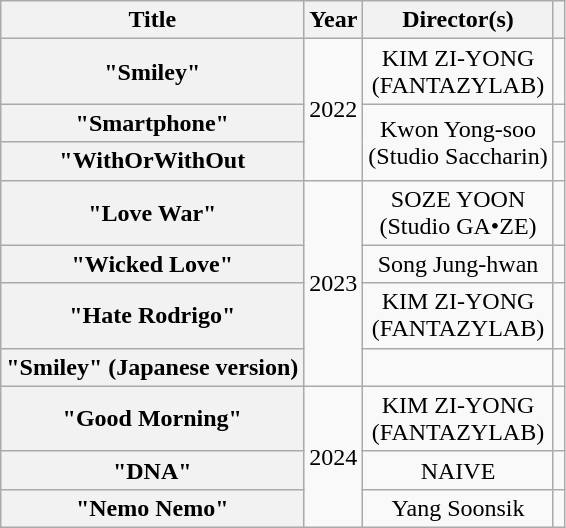<table class="wikitable plainrowheaders" style="text-align:center">
<tr>
<th scope="col">Title</th>
<th scope="col">Year</th>
<th scope="col">Director(s)</th>
<th scope="col"></th>
</tr>
<tr>
<th scope="row">"Smiley"<br></th>
<td rowspan="3">2022</td>
<td>KIM ZI-YONG<br>(FANTAZYLAB)</td>
<td></td>
</tr>
<tr>
<th scope="row">"Smartphone"</th>
<td rowspan=2>Kwon Yong-soo<br>(Studio Saccharin)</td>
<td></td>
</tr>
<tr>
<th scope="row">"WithOrWithOut<br></th>
<td></td>
</tr>
<tr>
<th scope="row">"Love War"<br></th>
<td rowspan="4">2023</td>
<td>SOZE YOON<br>(Studio GA•ZE)</td>
<td></td>
</tr>
<tr>
<th scope="row">"Wicked Love"</th>
<td>Song Jung-hwan</td>
<td></td>
</tr>
<tr>
<th scope="row">"Hate Rodrigo"<br></th>
<td>KIM ZI-YONG<br>(FANTAZYLAB)</td>
<td></td>
</tr>
<tr>
<th scope="row">"Smiley" (Japanese version)<br></th>
<td></td>
<td></td>
</tr>
<tr>
<th scope="row">"Good Morning"</th>
<td rowspan="3">2024</td>
<td>KIM ZI-YONG<br>(FANTAZYLAB)</td>
<td></td>
</tr>
<tr>
<th scope="row">"DNA"</th>
<td>NAIVE</td>
<td></td>
</tr>
<tr>
<th scope="row">"Nemo Nemo"</th>
<td>Yang Soonsik</td>
<td></td>
</tr>
</table>
